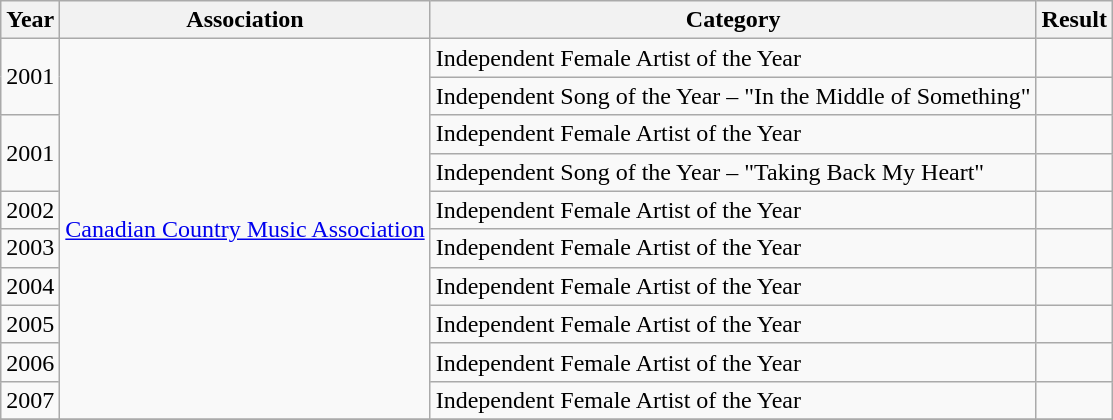<table class="wikitable">
<tr>
<th>Year</th>
<th>Association</th>
<th>Category</th>
<th>Result</th>
</tr>
<tr>
<td rowspan="2">2001</td>
<td rowspan="10"><a href='#'>Canadian Country Music Association</a></td>
<td>Independent Female Artist of the Year</td>
<td></td>
</tr>
<tr>
<td>Independent Song of the Year – "In the Middle of Something"</td>
<td></td>
</tr>
<tr>
<td rowspan="2">2001</td>
<td>Independent Female Artist of the Year</td>
<td></td>
</tr>
<tr>
<td>Independent Song of the Year – "Taking Back My Heart"</td>
<td></td>
</tr>
<tr>
<td>2002</td>
<td>Independent Female Artist of the Year</td>
<td></td>
</tr>
<tr>
<td>2003</td>
<td>Independent Female Artist of the Year</td>
<td></td>
</tr>
<tr>
<td>2004</td>
<td>Independent Female Artist of the Year</td>
<td></td>
</tr>
<tr>
<td>2005</td>
<td>Independent Female Artist of the Year</td>
<td></td>
</tr>
<tr>
<td>2006</td>
<td>Independent Female Artist of the Year</td>
<td></td>
</tr>
<tr>
<td>2007</td>
<td>Independent Female Artist of the Year</td>
<td></td>
</tr>
<tr>
</tr>
</table>
